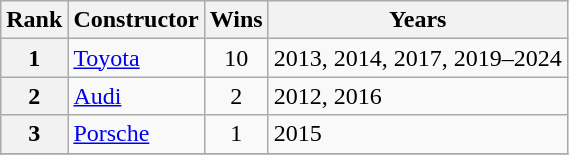<table class=wikitable>
<tr>
<th>Rank</th>
<th>Constructor</th>
<th>Wins</th>
<th>Years</th>
</tr>
<tr>
<th>1</th>
<td> <a href='#'>Toyota</a></td>
<td align=center>10</td>
<td>2013, 2014, 2017, 2019–2024</td>
</tr>
<tr>
<th>2</th>
<td> <a href='#'>Audi</a></td>
<td align=center>2</td>
<td>2012, 2016</td>
</tr>
<tr>
<th>3</th>
<td> <a href='#'>Porsche</a></td>
<td align=center>1</td>
<td>2015</td>
</tr>
<tr>
</tr>
</table>
